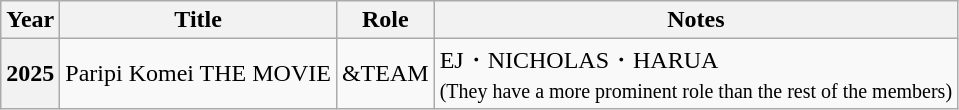<table class="wikitable">
<tr>
<th><strong>Year</strong></th>
<th>Title</th>
<th>Role</th>
<th>Notes</th>
</tr>
<tr>
<th>2025</th>
<td>Paripi Komei THE MOVIE</td>
<td>&TEAM</td>
<td>EJ・NICHOLAS・HARUA<br><small>(They have a more prominent role than the rest of the members)</small></td>
</tr>
</table>
